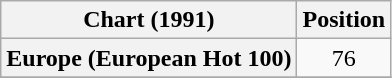<table class="wikitable sortable plainrowheaders">
<tr>
<th>Chart (1991)</th>
<th>Position</th>
</tr>
<tr>
<th scope="row">Europe (European Hot 100)</th>
<td style="text-align:center;">76</td>
</tr>
<tr>
</tr>
</table>
